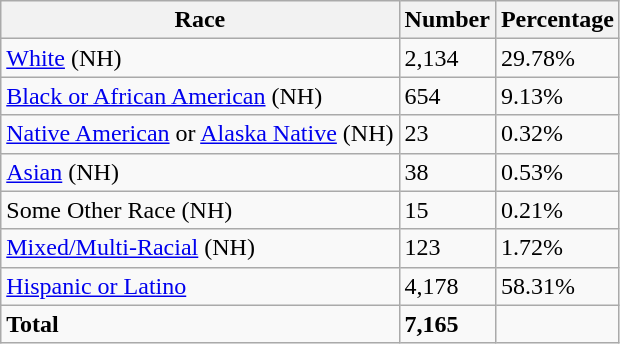<table class="wikitable">
<tr>
<th>Race</th>
<th>Number</th>
<th>Percentage</th>
</tr>
<tr>
<td><a href='#'>White</a> (NH)</td>
<td>2,134</td>
<td>29.78%</td>
</tr>
<tr>
<td><a href='#'>Black or African American</a> (NH)</td>
<td>654</td>
<td>9.13%</td>
</tr>
<tr>
<td><a href='#'>Native American</a> or <a href='#'>Alaska Native</a> (NH)</td>
<td>23</td>
<td>0.32%</td>
</tr>
<tr>
<td><a href='#'>Asian</a> (NH)</td>
<td>38</td>
<td>0.53%</td>
</tr>
<tr>
<td>Some Other Race (NH)</td>
<td>15</td>
<td>0.21%</td>
</tr>
<tr>
<td><a href='#'>Mixed/Multi-Racial</a> (NH)</td>
<td>123</td>
<td>1.72%</td>
</tr>
<tr>
<td><a href='#'>Hispanic or Latino</a></td>
<td>4,178</td>
<td>58.31%</td>
</tr>
<tr>
<td><strong>Total</strong></td>
<td><strong>7,165</strong></td>
<td></td>
</tr>
</table>
